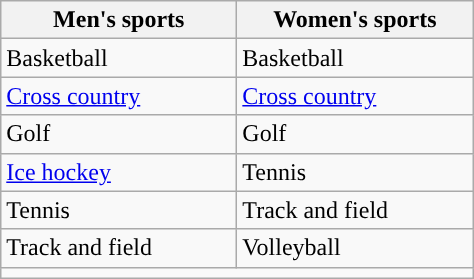<table class="wikitable" style=" ">
<tr>
<th width=150px>Men's sports</th>
<th width=150px>Women's sports</th>
</tr>
<tr>
<td>Basketball</td>
<td>Basketball</td>
</tr>
<tr>
<td><a href='#'>Cross country</a></td>
<td><a href='#'>Cross country</a></td>
</tr>
<tr>
<td>Golf</td>
<td>Golf</td>
</tr>
<tr>
<td><a href='#'>Ice hockey</a></td>
<td>Tennis</td>
</tr>
<tr>
<td>Tennis</td>
<td>Track and field</td>
</tr>
<tr>
<td>Track and field</td>
<td>Volleyball</td>
</tr>
<tr>
<td colspan="2"></td>
</tr>
</table>
